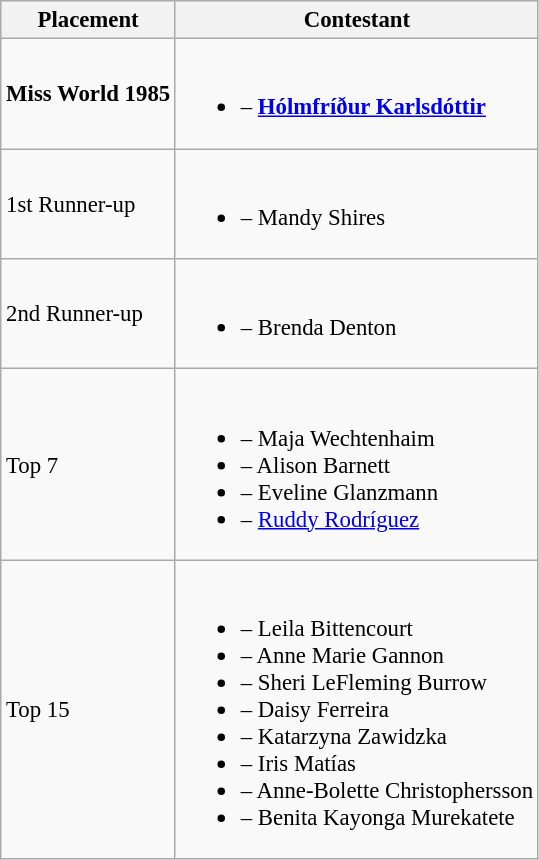<table class="wikitable sortable" style="font-size:95%;">
<tr>
<th>Placement</th>
<th>Contestant</th>
</tr>
<tr>
<td><strong>Miss World 1985</strong></td>
<td><br><ul><li><strong></strong> – <strong><a href='#'>Hólmfríður Karlsdóttir</a></strong></li></ul></td>
</tr>
<tr>
<td>1st Runner-up</td>
<td><br><ul><li> – Mandy Shires</li></ul></td>
</tr>
<tr>
<td>2nd Runner-up</td>
<td><br><ul><li> – Brenda Denton</li></ul></td>
</tr>
<tr>
<td>Top 7</td>
<td><br><ul><li> – Maja Wechtenhaim</li><li> – Alison Barnett</li><li> – Eveline Glanzmann</li><li> – <a href='#'>Ruddy Rodríguez</a></li></ul></td>
</tr>
<tr>
<td>Top 15</td>
<td><br><ul><li> – Leila Bittencourt</li><li> – Anne Marie Gannon</li><li> – Sheri LeFleming Burrow</li><li> – Daisy Ferreira</li><li> – Katarzyna Zawidzka</li><li> – Iris Matías</li><li> – Anne-Bolette Christophersson</li><li> – Benita Kayonga Murekatete</li></ul></td>
</tr>
</table>
